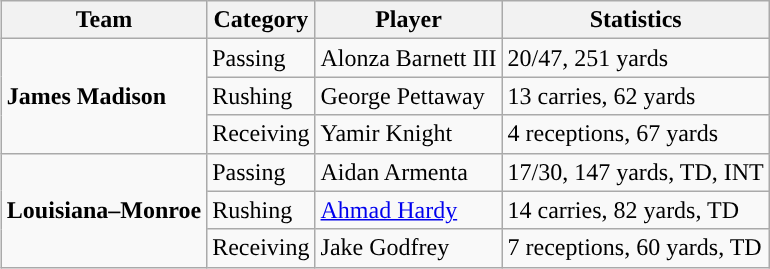<table class="wikitable" style="float: right;">
<tr>
<th>Team</th>
<th>Category</th>
<th>Player</th>
<th>Statistics</th>
</tr>
<tr>
<td rowspan=3><strong>James Madison</strong></td>
<td>Passing</td>
<td>Alonza Barnett III</td>
<td>20/47, 251 yards</td>
</tr>
<tr>
<td>Rushing</td>
<td>George Pettaway</td>
<td>13 carries, 62 yards</td>
</tr>
<tr>
<td>Receiving</td>
<td>Yamir Knight</td>
<td>4 receptions, 67 yards</td>
</tr>
<tr>
<td rowspan=3><strong>Louisiana–Monroe</strong></td>
<td>Passing</td>
<td>Aidan Armenta</td>
<td>17/30, 147 yards, TD, INT</td>
</tr>
<tr>
<td>Rushing</td>
<td><a href='#'>Ahmad Hardy</a></td>
<td>14 carries, 82 yards, TD</td>
</tr>
<tr>
<td>Receiving</td>
<td>Jake Godfrey</td>
<td>7 receptions, 60 yards, TD</td>
</tr>
</table>
